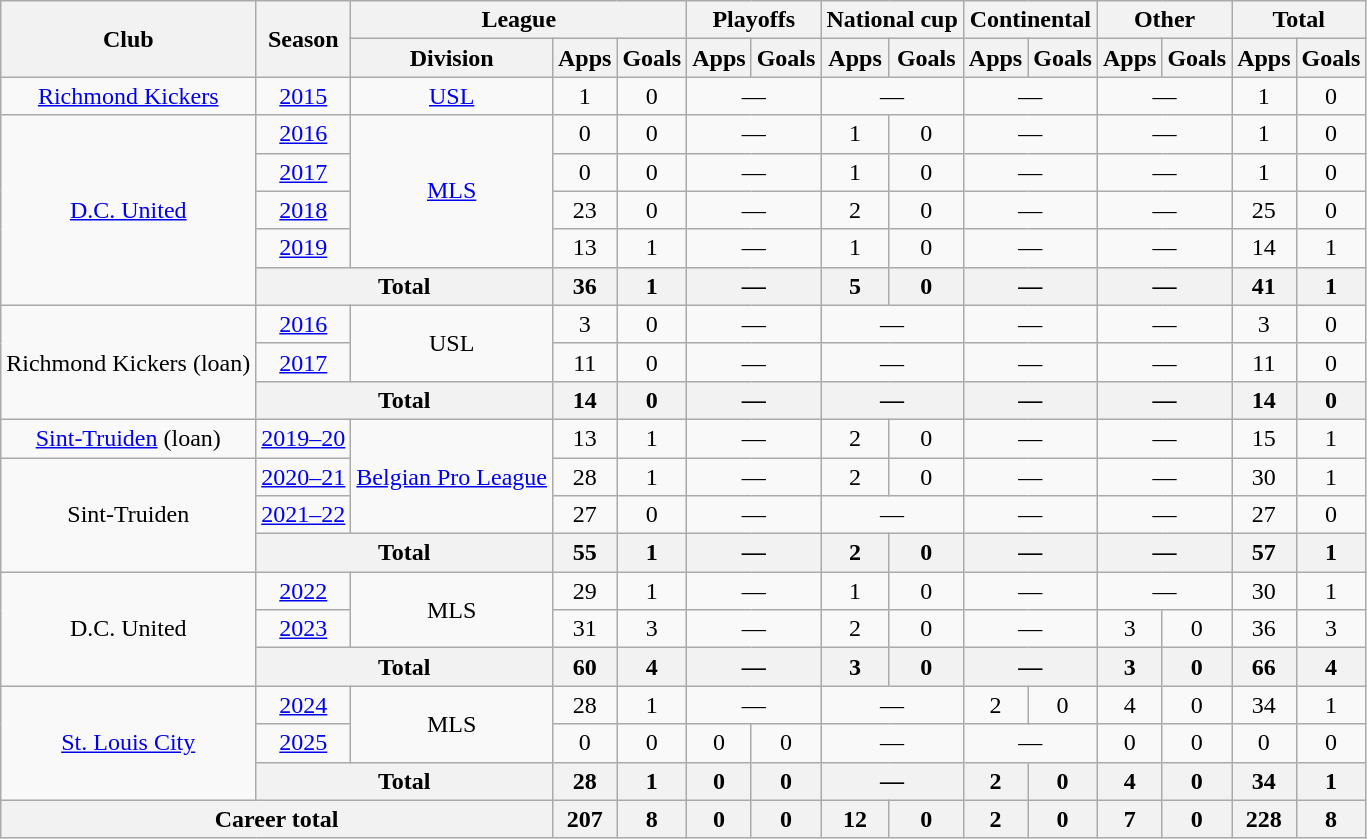<table class="wikitable" style="text-align:center;">
<tr>
<th rowspan="2">Club</th>
<th rowspan="2">Season</th>
<th colspan="3">League</th>
<th colspan="2">Playoffs</th>
<th colspan="2">National cup</th>
<th colspan="2">Continental</th>
<th colspan="2">Other</th>
<th colspan="2">Total</th>
</tr>
<tr>
<th>Division</th>
<th>Apps</th>
<th>Goals</th>
<th>Apps</th>
<th>Goals</th>
<th>Apps</th>
<th>Goals</th>
<th>Apps</th>
<th>Goals</th>
<th>Apps</th>
<th>Goals</th>
<th>Apps</th>
<th>Goals</th>
</tr>
<tr>
<td><a href='#'>Richmond Kickers</a></td>
<td><a href='#'>2015</a></td>
<td><a href='#'>USL</a></td>
<td>1</td>
<td>0</td>
<td colspan="2">—</td>
<td colspan="2">—</td>
<td colspan="2">—</td>
<td colspan="2">—</td>
<td>1</td>
<td>0</td>
</tr>
<tr>
<td rowspan=5><a href='#'>D.C. United</a></td>
<td><a href='#'>2016</a></td>
<td rowspan="4"><a href='#'>MLS</a></td>
<td>0</td>
<td>0</td>
<td colspan="2">—</td>
<td>1</td>
<td>0</td>
<td colspan="2">—</td>
<td colspan="2">—</td>
<td>1</td>
<td>0</td>
</tr>
<tr>
<td><a href='#'>2017</a></td>
<td>0</td>
<td>0</td>
<td colspan="2">—</td>
<td>1</td>
<td>0</td>
<td colspan="2">—</td>
<td colspan="2">—</td>
<td>1</td>
<td>0</td>
</tr>
<tr>
<td><a href='#'>2018</a></td>
<td>23</td>
<td>0</td>
<td colspan="2">—</td>
<td>2</td>
<td>0</td>
<td colspan="2">—</td>
<td colspan="2">—</td>
<td>25</td>
<td>0</td>
</tr>
<tr>
<td><a href='#'>2019</a></td>
<td>13</td>
<td>1</td>
<td colspan="2">—</td>
<td>1</td>
<td>0</td>
<td colspan="2">—</td>
<td colspan="2">—</td>
<td>14</td>
<td>1</td>
</tr>
<tr>
<th colspan="2">Total</th>
<th>36</th>
<th>1</th>
<th colspan="2">—</th>
<th>5</th>
<th>0</th>
<th colspan="2">—</th>
<th colspan="2">—</th>
<th>41</th>
<th>1</th>
</tr>
<tr>
<td rowspan="3">Richmond Kickers (loan)</td>
<td><a href='#'>2016</a></td>
<td rowspan="2">USL</td>
<td>3</td>
<td>0</td>
<td colspan="2">—</td>
<td colspan="2">—</td>
<td colspan="2">—</td>
<td colspan="2">—</td>
<td>3</td>
<td>0</td>
</tr>
<tr>
<td><a href='#'>2017</a></td>
<td>11</td>
<td>0</td>
<td colspan="2">—</td>
<td colspan="2">—</td>
<td colspan="2">—</td>
<td colspan="2">—</td>
<td>11</td>
<td>0</td>
</tr>
<tr>
<th colspan="2">Total</th>
<th>14</th>
<th>0</th>
<th colspan="2">—</th>
<th colspan="2">—</th>
<th colspan="2">—</th>
<th colspan="2">—</th>
<th>14</th>
<th>0</th>
</tr>
<tr>
<td><a href='#'>Sint-Truiden</a> (loan)</td>
<td><a href='#'>2019–20</a></td>
<td rowspan="3"><a href='#'>Belgian Pro League</a></td>
<td>13</td>
<td>1</td>
<td colspan="2">—</td>
<td>2</td>
<td>0</td>
<td colspan="2">—</td>
<td colspan="2">—</td>
<td>15</td>
<td>1</td>
</tr>
<tr>
<td rowspan="3">Sint-Truiden</td>
<td><a href='#'>2020–21</a></td>
<td>28</td>
<td>1</td>
<td colspan="2">—</td>
<td>2</td>
<td>0</td>
<td colspan="2">—</td>
<td colspan="2">—</td>
<td>30</td>
<td>1</td>
</tr>
<tr>
<td><a href='#'>2021–22</a></td>
<td>27</td>
<td>0</td>
<td colspan="2">—</td>
<td colspan="2">—</td>
<td colspan="2">—</td>
<td colspan="2">—</td>
<td>27</td>
<td>0</td>
</tr>
<tr>
<th colspan="2">Total</th>
<th>55</th>
<th>1</th>
<th colspan="2">—</th>
<th>2</th>
<th>0</th>
<th colspan="2">—</th>
<th colspan="2">—</th>
<th>57</th>
<th>1</th>
</tr>
<tr>
<td rowspan="3">D.C. United</td>
<td><a href='#'>2022</a></td>
<td rowspan="2">MLS</td>
<td>29</td>
<td>1</td>
<td colspan="2">—</td>
<td>1</td>
<td>0</td>
<td colspan="2">—</td>
<td colspan="2">—</td>
<td>30</td>
<td>1</td>
</tr>
<tr>
<td><a href='#'>2023</a></td>
<td>31</td>
<td>3</td>
<td colspan="2">—</td>
<td>2</td>
<td>0</td>
<td colspan="2">—</td>
<td>3</td>
<td>0</td>
<td>36</td>
<td>3</td>
</tr>
<tr>
<th colspan="2">Total</th>
<th>60</th>
<th>4</th>
<th colspan="2">—</th>
<th>3</th>
<th>0</th>
<th colspan="2">—</th>
<th>3</th>
<th>0</th>
<th>66</th>
<th>4</th>
</tr>
<tr>
<td rowspan="3"><a href='#'>St. Louis City</a></td>
<td><a href='#'>2024</a></td>
<td rowspan="2">MLS</td>
<td>28</td>
<td>1</td>
<td colspan="2">—</td>
<td colspan="2">—</td>
<td>2</td>
<td>0</td>
<td>4</td>
<td>0</td>
<td>34</td>
<td>1</td>
</tr>
<tr>
<td><a href='#'>2025</a></td>
<td>0</td>
<td>0</td>
<td>0</td>
<td>0</td>
<td colspan="2">—</td>
<td colspan="2">—</td>
<td>0</td>
<td>0</td>
<td>0</td>
<td>0</td>
</tr>
<tr>
<th colspan="2">Total</th>
<th>28</th>
<th>1</th>
<th>0</th>
<th>0</th>
<th colspan="2">—</th>
<th>2</th>
<th>0</th>
<th>4</th>
<th>0</th>
<th>34</th>
<th>1</th>
</tr>
<tr>
<th colspan="3">Career total</th>
<th>207</th>
<th>8</th>
<th>0</th>
<th>0</th>
<th>12</th>
<th>0</th>
<th>2</th>
<th>0</th>
<th>7</th>
<th>0</th>
<th>228</th>
<th>8</th>
</tr>
</table>
